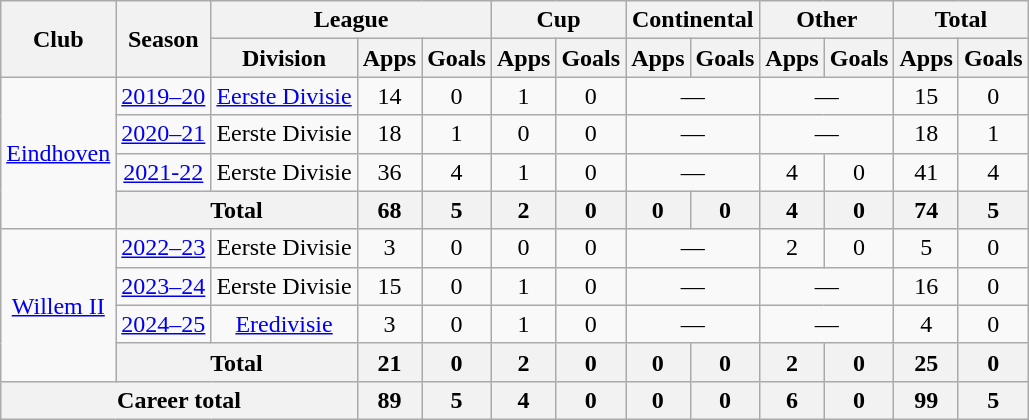<table class="wikitable" style="text-align:center">
<tr>
<th rowspan="2">Club</th>
<th rowspan="2">Season</th>
<th colspan="3">League</th>
<th colspan="2">Cup</th>
<th colspan="2">Continental</th>
<th colspan="2">Other</th>
<th colspan="2">Total</th>
</tr>
<tr>
<th>Division</th>
<th>Apps</th>
<th>Goals</th>
<th>Apps</th>
<th>Goals</th>
<th>Apps</th>
<th>Goals</th>
<th>Apps</th>
<th>Goals</th>
<th>Apps</th>
<th>Goals</th>
</tr>
<tr>
<td rowspan="4"><a href='#'>Eindhoven</a></td>
<td><a href='#'>2019–20</a></td>
<td><a href='#'>Eerste Divisie</a></td>
<td>14</td>
<td>0</td>
<td>1</td>
<td>0</td>
<td colspan="2">—</td>
<td colspan="2">—</td>
<td>15</td>
<td>0</td>
</tr>
<tr>
<td><a href='#'>2020–21</a></td>
<td>Eerste Divisie</td>
<td>18</td>
<td>1</td>
<td>0</td>
<td>0</td>
<td colspan="2">—</td>
<td colspan="2">—</td>
<td>18</td>
<td>1</td>
</tr>
<tr>
<td><a href='#'>2021-22</a></td>
<td>Eerste Divisie</td>
<td>36</td>
<td>4</td>
<td>1</td>
<td>0</td>
<td colspan="2">—</td>
<td>4</td>
<td>0</td>
<td>41</td>
<td>4</td>
</tr>
<tr>
<th colspan="2">Total</th>
<th>68</th>
<th>5</th>
<th>2</th>
<th>0</th>
<th>0</th>
<th>0</th>
<th>4</th>
<th>0</th>
<th>74</th>
<th>5</th>
</tr>
<tr>
<td rowspan="4"><a href='#'>Willem II</a></td>
<td><a href='#'>2022–23</a></td>
<td>Eerste Divisie</td>
<td>3</td>
<td>0</td>
<td>0</td>
<td>0</td>
<td colspan="2">—</td>
<td>2</td>
<td>0</td>
<td>5</td>
<td>0</td>
</tr>
<tr>
<td><a href='#'>2023–24</a></td>
<td>Eerste Divisie</td>
<td>15</td>
<td>0</td>
<td>1</td>
<td>0</td>
<td colspan="2">—</td>
<td colspan="2">—</td>
<td>16</td>
<td>0</td>
</tr>
<tr>
<td><a href='#'>2024–25</a></td>
<td><a href='#'>Eredivisie</a></td>
<td>3</td>
<td>0</td>
<td>1</td>
<td>0</td>
<td colspan="2">—</td>
<td colspan="2">—</td>
<td>4</td>
<td>0</td>
</tr>
<tr>
<th colspan="2">Total</th>
<th>21</th>
<th>0</th>
<th>2</th>
<th>0</th>
<th>0</th>
<th>0</th>
<th>2</th>
<th>0</th>
<th>25</th>
<th>0</th>
</tr>
<tr>
<th colspan="3">Career total</th>
<th>89</th>
<th>5</th>
<th>4</th>
<th>0</th>
<th>0</th>
<th>0</th>
<th>6</th>
<th>0</th>
<th>99</th>
<th>5</th>
</tr>
</table>
